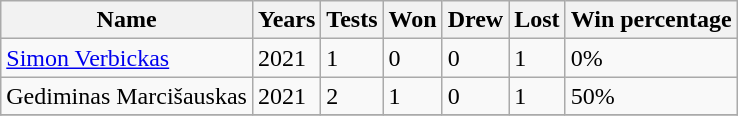<table class="sortable wikitable">
<tr>
<th>Name</th>
<th>Years</th>
<th>Tests</th>
<th>Won</th>
<th>Drew</th>
<th>Lost</th>
<th>Win percentage</th>
</tr>
<tr>
<td> <a href='#'>Simon Verbickas</a></td>
<td>2021</td>
<td>1</td>
<td>0</td>
<td>0</td>
<td>1</td>
<td>0%</td>
</tr>
<tr>
<td> Gediminas Marcišauskas</td>
<td>2021</td>
<td>2</td>
<td>1</td>
<td>0</td>
<td>1</td>
<td>50%</td>
</tr>
<tr>
</tr>
</table>
